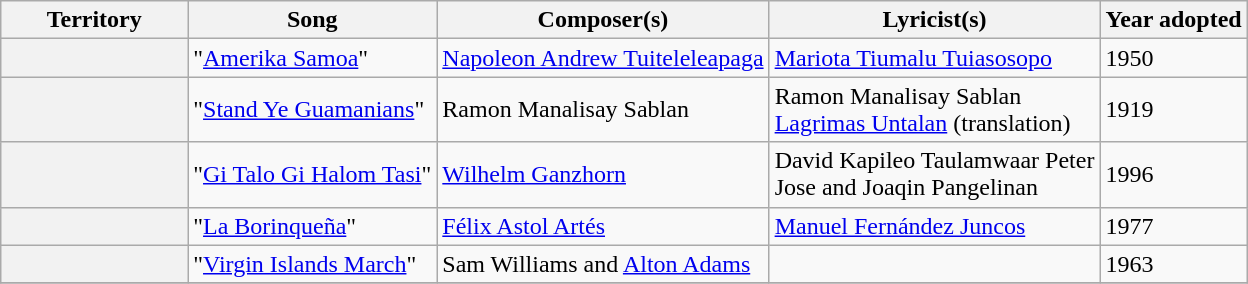<table class="wikitable plainrowheaders">
<tr ">
<th scope="col" style="width:15%;">Territory</th>
<th scope="col">Song</th>
<th scope="col">Composer(s)</th>
<th scope="col">Lyricist(s)</th>
<th scope="col">Year adopted</th>
</tr>
<tr>
<th scope="row"></th>
<td>"<a href='#'>Amerika Samoa</a>"</td>
<td><a href='#'>Napoleon Andrew Tuiteleleapaga</a></td>
<td><a href='#'>Mariota Tiumalu Tuiasosopo</a></td>
<td>1950</td>
</tr>
<tr>
<th scope="row"></th>
<td>"<a href='#'>Stand Ye Guamanians</a>"</td>
<td>Ramon Manalisay Sablan</td>
<td>Ramon Manalisay Sablan<br><a href='#'>Lagrimas Untalan</a> (translation)</td>
<td>1919</td>
</tr>
<tr>
<th scope="row"></th>
<td>"<a href='#'>Gi Talo Gi Halom Tasi</a>"</td>
<td><a href='#'>Wilhelm Ganzhorn</a></td>
<td>David Kapileo Taulamwaar Peter<br>Jose and Joaqin Pangelinan</td>
<td>1996</td>
</tr>
<tr>
<th scope="row"></th>
<td>"<a href='#'>La Borinqueña</a>"</td>
<td><a href='#'>Félix Astol Artés</a></td>
<td><a href='#'>Manuel Fernández Juncos</a></td>
<td>1977</td>
</tr>
<tr>
<th scope="row"></th>
<td>"<a href='#'>Virgin Islands March</a>"</td>
<td>Sam Williams and <a href='#'>Alton Adams</a></td>
<td></td>
<td>1963</td>
</tr>
<tr>
</tr>
</table>
